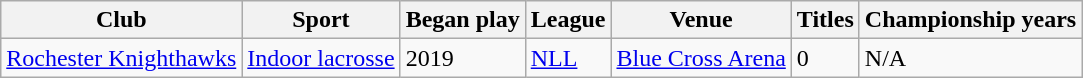<table class="wikitable sortable">
<tr>
<th>Club</th>
<th>Sport</th>
<th>Began play</th>
<th>League</th>
<th>Venue</th>
<th>Titles</th>
<th>Championship years</th>
</tr>
<tr>
<td><a href='#'>Rochester Knighthawks</a></td>
<td><a href='#'>Indoor lacrosse</a></td>
<td>2019</td>
<td><a href='#'>NLL</a></td>
<td><a href='#'>Blue Cross Arena</a></td>
<td>0</td>
<td>N/A</td>
</tr>
</table>
